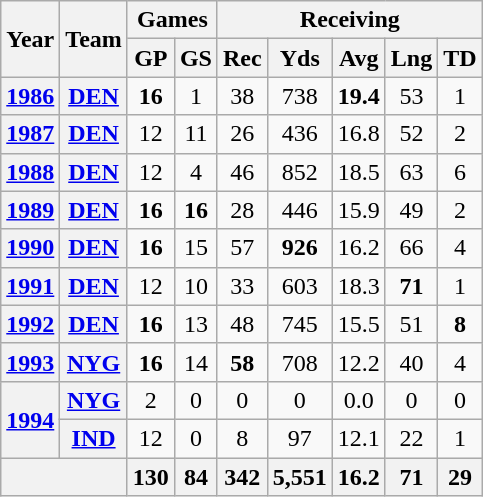<table class="wikitable" style="text-align:center">
<tr>
<th rowspan="2">Year</th>
<th rowspan="2">Team</th>
<th colspan="2">Games</th>
<th colspan="5">Receiving</th>
</tr>
<tr>
<th>GP</th>
<th>GS</th>
<th>Rec</th>
<th>Yds</th>
<th>Avg</th>
<th>Lng</th>
<th>TD</th>
</tr>
<tr>
<th><a href='#'>1986</a></th>
<th><a href='#'>DEN</a></th>
<td><strong>16</strong></td>
<td>1</td>
<td>38</td>
<td>738</td>
<td><strong>19.4</strong></td>
<td>53</td>
<td>1</td>
</tr>
<tr>
<th><a href='#'>1987</a></th>
<th><a href='#'>DEN</a></th>
<td>12</td>
<td>11</td>
<td>26</td>
<td>436</td>
<td>16.8</td>
<td>52</td>
<td>2</td>
</tr>
<tr>
<th><a href='#'>1988</a></th>
<th><a href='#'>DEN</a></th>
<td>12</td>
<td>4</td>
<td>46</td>
<td>852</td>
<td>18.5</td>
<td>63</td>
<td>6</td>
</tr>
<tr>
<th><a href='#'>1989</a></th>
<th><a href='#'>DEN</a></th>
<td><strong>16</strong></td>
<td><strong>16</strong></td>
<td>28</td>
<td>446</td>
<td>15.9</td>
<td>49</td>
<td>2</td>
</tr>
<tr>
<th><a href='#'>1990</a></th>
<th><a href='#'>DEN</a></th>
<td><strong>16</strong></td>
<td>15</td>
<td>57</td>
<td><strong>926</strong></td>
<td>16.2</td>
<td>66</td>
<td>4</td>
</tr>
<tr>
<th><a href='#'>1991</a></th>
<th><a href='#'>DEN</a></th>
<td>12</td>
<td>10</td>
<td>33</td>
<td>603</td>
<td>18.3</td>
<td><strong>71</strong></td>
<td>1</td>
</tr>
<tr>
<th><a href='#'>1992</a></th>
<th><a href='#'>DEN</a></th>
<td><strong>16</strong></td>
<td>13</td>
<td>48</td>
<td>745</td>
<td>15.5</td>
<td>51</td>
<td><strong>8</strong></td>
</tr>
<tr>
<th><a href='#'>1993</a></th>
<th><a href='#'>NYG</a></th>
<td><strong>16</strong></td>
<td>14</td>
<td><strong>58</strong></td>
<td>708</td>
<td>12.2</td>
<td>40</td>
<td>4</td>
</tr>
<tr>
<th rowspan="2"><a href='#'>1994</a></th>
<th><a href='#'>NYG</a></th>
<td>2</td>
<td>0</td>
<td>0</td>
<td>0</td>
<td>0.0</td>
<td>0</td>
<td>0</td>
</tr>
<tr>
<th><a href='#'>IND</a></th>
<td>12</td>
<td>0</td>
<td>8</td>
<td>97</td>
<td>12.1</td>
<td>22</td>
<td>1</td>
</tr>
<tr>
<th colspan="2"></th>
<th>130</th>
<th>84</th>
<th>342</th>
<th>5,551</th>
<th>16.2</th>
<th>71</th>
<th>29</th>
</tr>
</table>
